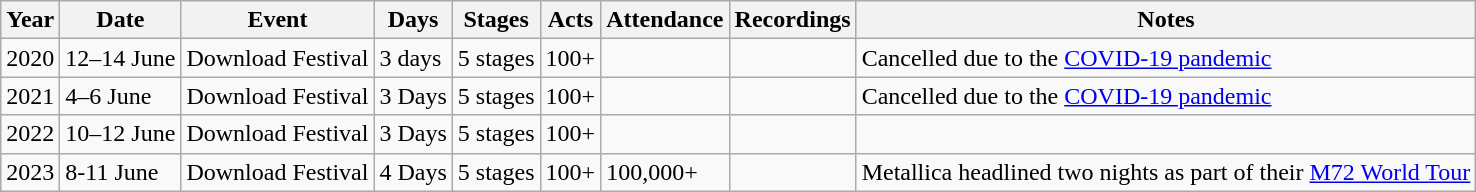<table class="wikitable">
<tr>
<th>Year</th>
<th>Date</th>
<th>Event</th>
<th>Days</th>
<th>Stages</th>
<th>Acts</th>
<th>Attendance</th>
<th>Recordings</th>
<th>Notes</th>
</tr>
<tr>
<td>2020</td>
<td>12–14 June</td>
<td>Download Festival</td>
<td>3 days</td>
<td>5 stages</td>
<td>100+</td>
<td></td>
<td></td>
<td>Cancelled due to the <a href='#'>COVID-19 pandemic</a></td>
</tr>
<tr>
<td>2021</td>
<td>4–6 June</td>
<td>Download Festival</td>
<td>3 Days</td>
<td>5 stages</td>
<td>100+</td>
<td></td>
<td></td>
<td>Cancelled due to the <a href='#'>COVID-19 pandemic</a></td>
</tr>
<tr>
<td>2022</td>
<td>10–12 June</td>
<td>Download Festival</td>
<td>3 Days</td>
<td>5 stages</td>
<td>100+</td>
<td></td>
<td></td>
<td></td>
</tr>
<tr>
<td>2023</td>
<td>8-11 June</td>
<td>Download Festival</td>
<td>4 Days</td>
<td>5 stages</td>
<td>100+</td>
<td>100,000+</td>
<td></td>
<td>Metallica headlined two nights as part of their <a href='#'>M72 World Tour</a></td>
</tr>
</table>
